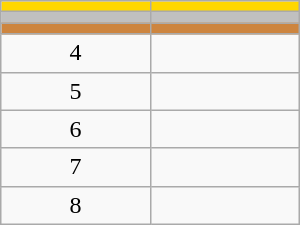<table class="wikitable" style="width:200px;">
<tr style="background:gold;">
<td align=center></td>
<td></td>
</tr>
<tr style="background:silver;">
<td align=center></td>
<td></td>
</tr>
<tr style="background:peru;">
<td align=center></td>
<td></td>
</tr>
<tr>
<td align=center>4</td>
<td>  </td>
</tr>
<tr>
<td align=center>5</td>
<td></td>
</tr>
<tr>
<td align=center>6</td>
<td></td>
</tr>
<tr>
<td align=center>7</td>
<td></td>
</tr>
<tr>
<td align=center>8</td>
<td></td>
</tr>
</table>
